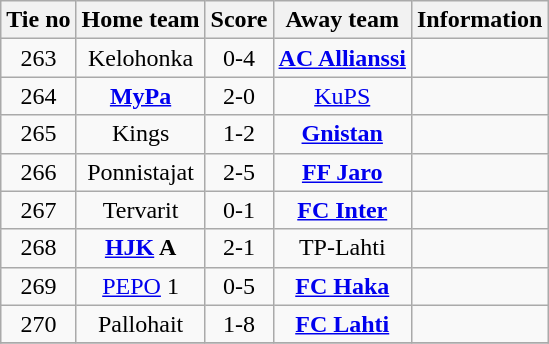<table class="wikitable" style="text-align:center">
<tr>
<th style= width="40px">Tie no</th>
<th style= width="150px">Home team</th>
<th style= width="60px">Score</th>
<th style= width="150px">Away team</th>
<th style= width="30px">Information</th>
</tr>
<tr>
<td>263</td>
<td>Kelohonka</td>
<td>0-4</td>
<td><strong><a href='#'>AC Allianssi</a></strong></td>
<td></td>
</tr>
<tr>
<td>264</td>
<td><strong><a href='#'>MyPa</a></strong></td>
<td>2-0</td>
<td><a href='#'>KuPS</a></td>
<td></td>
</tr>
<tr>
<td>265</td>
<td>Kings</td>
<td>1-2</td>
<td><strong><a href='#'>Gnistan</a></strong></td>
<td></td>
</tr>
<tr>
<td>266</td>
<td>Ponnistajat</td>
<td>2-5</td>
<td><strong><a href='#'>FF Jaro</a></strong></td>
<td></td>
</tr>
<tr>
<td>267</td>
<td>Tervarit</td>
<td>0-1</td>
<td><strong><a href='#'>FC Inter</a></strong></td>
<td></td>
</tr>
<tr>
<td>268</td>
<td><strong><a href='#'>HJK</a> A</strong></td>
<td>2-1</td>
<td>TP-Lahti</td>
<td></td>
</tr>
<tr>
<td>269</td>
<td><a href='#'>PEPO</a> 1</td>
<td>0-5</td>
<td><strong><a href='#'>FC Haka</a></strong></td>
<td></td>
</tr>
<tr>
<td>270</td>
<td>Pallohait</td>
<td>1-8</td>
<td><strong><a href='#'>FC Lahti</a></strong></td>
<td></td>
</tr>
<tr>
</tr>
</table>
